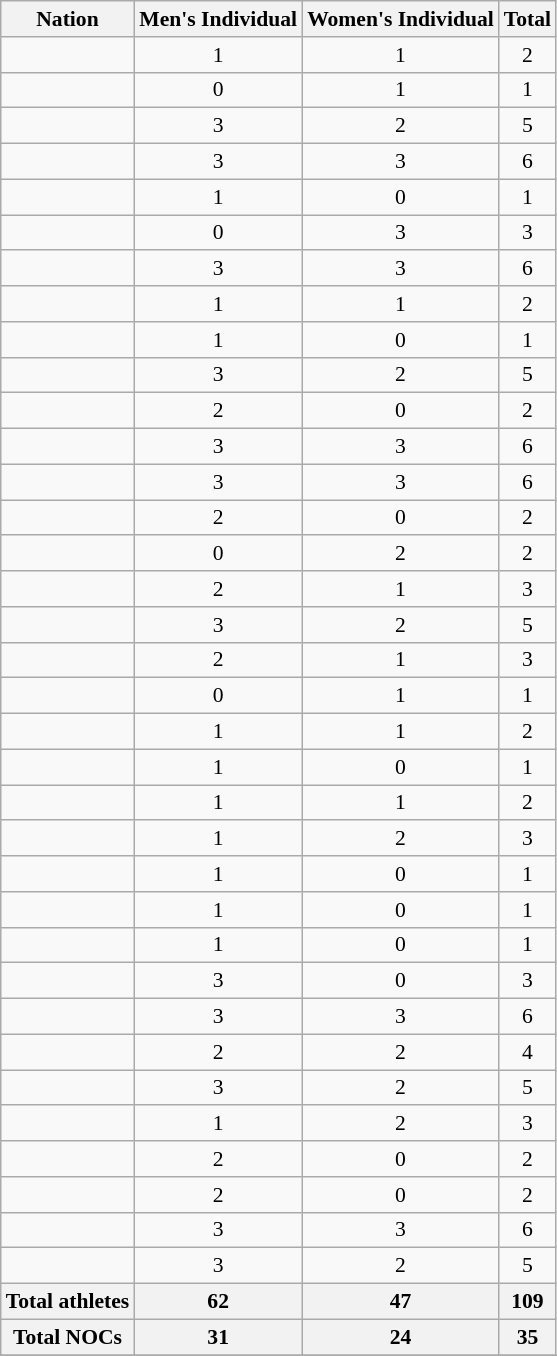<table class="wikitable collapsible sortable" style="text-align:center; font-size:90%">
<tr>
<th align=left>Nation</th>
<th>Men's Individual</th>
<th>Women's Individual</th>
<th>Total</th>
</tr>
<tr>
<td align=left></td>
<td>1</td>
<td>1</td>
<td>2</td>
</tr>
<tr>
<td align=left></td>
<td>0</td>
<td>1</td>
<td>1</td>
</tr>
<tr>
<td align=left></td>
<td>3</td>
<td>2</td>
<td>5</td>
</tr>
<tr>
<td align=left></td>
<td>3</td>
<td>3</td>
<td>6</td>
</tr>
<tr>
<td align=left></td>
<td>1</td>
<td>0</td>
<td>1</td>
</tr>
<tr>
<td align=left></td>
<td>0</td>
<td>3</td>
<td>3</td>
</tr>
<tr>
<td align=left></td>
<td>3</td>
<td>3</td>
<td>6</td>
</tr>
<tr>
<td align=left></td>
<td>1</td>
<td>1</td>
<td>2</td>
</tr>
<tr>
<td align=left></td>
<td>1</td>
<td>0</td>
<td>1</td>
</tr>
<tr>
<td align=left></td>
<td>3</td>
<td>2</td>
<td>5</td>
</tr>
<tr>
<td align=left></td>
<td>2</td>
<td>0</td>
<td>2</td>
</tr>
<tr>
<td align=left></td>
<td>3</td>
<td>3</td>
<td>6</td>
</tr>
<tr>
<td align=left></td>
<td>3</td>
<td>3</td>
<td>6</td>
</tr>
<tr>
<td align=left></td>
<td>2</td>
<td>0</td>
<td>2</td>
</tr>
<tr>
<td align=left></td>
<td>0</td>
<td>2</td>
<td>2</td>
</tr>
<tr>
<td align=left></td>
<td>2</td>
<td>1</td>
<td>3</td>
</tr>
<tr>
<td align=left></td>
<td>3</td>
<td>2</td>
<td>5</td>
</tr>
<tr>
<td align=left></td>
<td>2</td>
<td>1</td>
<td>3</td>
</tr>
<tr>
<td align=left></td>
<td>0</td>
<td>1</td>
<td>1</td>
</tr>
<tr>
<td align=left></td>
<td>1</td>
<td>1</td>
<td>2</td>
</tr>
<tr>
<td align=left></td>
<td>1</td>
<td>0</td>
<td>1</td>
</tr>
<tr>
<td align=left></td>
<td>1</td>
<td>1</td>
<td>2</td>
</tr>
<tr>
<td align=left></td>
<td>1</td>
<td>2</td>
<td>3</td>
</tr>
<tr>
<td align=left></td>
<td>1</td>
<td>0</td>
<td>1</td>
</tr>
<tr>
<td align=left></td>
<td>1</td>
<td>0</td>
<td>1</td>
</tr>
<tr>
<td align=left></td>
<td>1</td>
<td>0</td>
<td>1</td>
</tr>
<tr>
<td align=left></td>
<td>3</td>
<td>0</td>
<td>3</td>
</tr>
<tr>
<td align=left></td>
<td>3</td>
<td>3</td>
<td>6</td>
</tr>
<tr>
<td align=left></td>
<td>2</td>
<td>2</td>
<td>4</td>
</tr>
<tr>
<td align=left></td>
<td>3</td>
<td>2</td>
<td>5</td>
</tr>
<tr>
<td align=left></td>
<td>1</td>
<td>2</td>
<td>3</td>
</tr>
<tr>
<td align=left></td>
<td>2</td>
<td>0</td>
<td>2</td>
</tr>
<tr>
<td align=left></td>
<td>2</td>
<td>0</td>
<td>2</td>
</tr>
<tr>
<td align=left></td>
<td>3</td>
<td>3</td>
<td>6</td>
</tr>
<tr>
<td align=left></td>
<td>3</td>
<td>2</td>
<td>5</td>
</tr>
<tr class="sortbottom">
<th>Total athletes</th>
<th>62</th>
<th>47</th>
<th>109</th>
</tr>
<tr class="sortbottom">
<th>Total  NOCs</th>
<th>31</th>
<th>24</th>
<th>35</th>
</tr>
<tr>
</tr>
</table>
